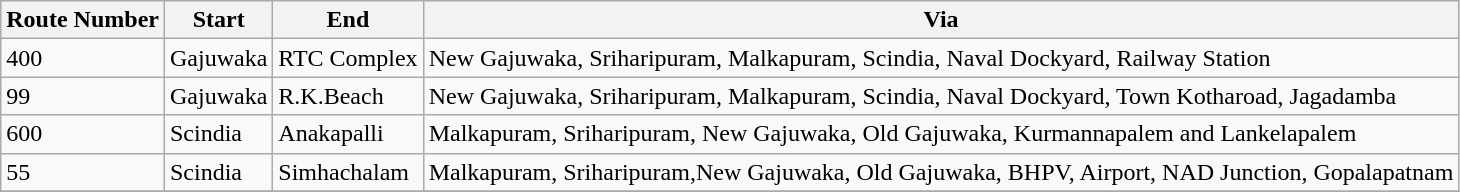<table class="sortable wikitable">
<tr>
<th>Route Number</th>
<th>Start</th>
<th>End</th>
<th>Via</th>
</tr>
<tr>
<td>400</td>
<td>Gajuwaka</td>
<td>RTC Complex</td>
<td>New Gajuwaka, Sriharipuram, Malkapuram, Scindia, Naval Dockyard, Railway Station</td>
</tr>
<tr>
<td>99</td>
<td>Gajuwaka</td>
<td>R.K.Beach</td>
<td>New Gajuwaka, Sriharipuram, Malkapuram, Scindia, Naval Dockyard, Town Kotharoad, Jagadamba</td>
</tr>
<tr>
<td>600</td>
<td>Scindia</td>
<td>Anakapalli</td>
<td>Malkapuram, Sriharipuram, New Gajuwaka, Old Gajuwaka, Kurmannapalem and Lankelapalem</td>
</tr>
<tr>
<td>55</td>
<td>Scindia</td>
<td>Simhachalam</td>
<td>Malkapuram, Sriharipuram,New Gajuwaka, Old Gajuwaka, BHPV, Airport, NAD Junction, Gopalapatnam</td>
</tr>
<tr>
</tr>
</table>
